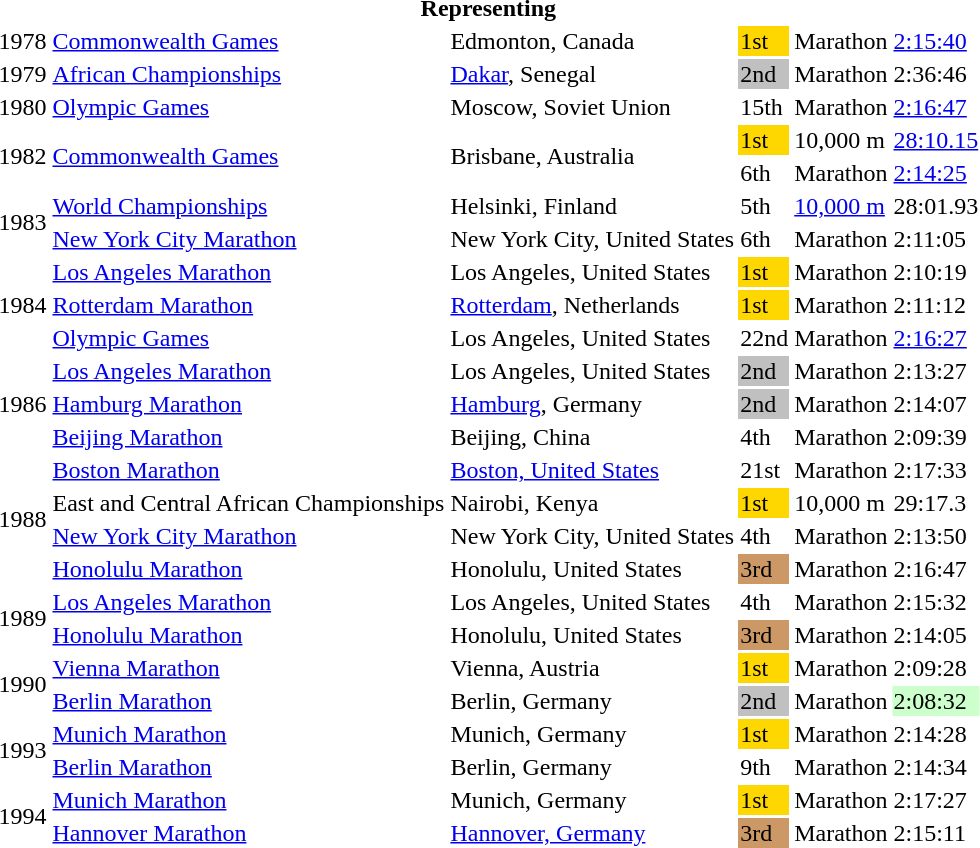<table>
<tr>
<th colspan="6">Representing </th>
</tr>
<tr>
<td>1978</td>
<td><a href='#'>Commonwealth Games</a></td>
<td>Edmonton, Canada</td>
<td bgcolor="gold">1st</td>
<td>Marathon</td>
<td><a href='#'>2:15:40</a></td>
</tr>
<tr>
<td>1979</td>
<td><a href='#'>African Championships</a></td>
<td><a href='#'>Dakar</a>, Senegal</td>
<td bgcolor="silver">2nd</td>
<td>Marathon</td>
<td>2:36:46</td>
</tr>
<tr>
<td>1980</td>
<td><a href='#'>Olympic Games</a></td>
<td>Moscow, Soviet Union</td>
<td>15th</td>
<td>Marathon</td>
<td><a href='#'>2:16:47</a></td>
</tr>
<tr>
<td rowspan=2>1982</td>
<td rowspan=2><a href='#'>Commonwealth Games</a></td>
<td rowspan=2>Brisbane, Australia</td>
<td bgcolor="gold">1st</td>
<td>10,000 m</td>
<td><a href='#'>28:10.15</a></td>
</tr>
<tr>
<td>6th</td>
<td>Marathon</td>
<td><a href='#'>2:14:25</a></td>
</tr>
<tr>
<td rowspan=2>1983</td>
<td><a href='#'>World Championships</a></td>
<td>Helsinki, Finland</td>
<td>5th</td>
<td><a href='#'>10,000 m</a></td>
<td>28:01.93</td>
</tr>
<tr>
<td><a href='#'>New York City Marathon</a></td>
<td>New York City, United States</td>
<td>6th</td>
<td>Marathon</td>
<td>2:11:05</td>
</tr>
<tr>
<td rowspan=3>1984</td>
<td><a href='#'>Los Angeles Marathon</a></td>
<td>Los Angeles, United States</td>
<td bgcolor="gold">1st</td>
<td>Marathon</td>
<td>2:10:19</td>
</tr>
<tr>
<td><a href='#'>Rotterdam Marathon</a></td>
<td><a href='#'>Rotterdam</a>, Netherlands</td>
<td bgcolor="gold">1st</td>
<td>Marathon</td>
<td>2:11:12</td>
</tr>
<tr>
<td><a href='#'>Olympic Games</a></td>
<td>Los Angeles, United States</td>
<td>22nd</td>
<td>Marathon</td>
<td><a href='#'>2:16:27</a></td>
</tr>
<tr>
<td rowspan=3>1986</td>
<td><a href='#'>Los Angeles Marathon</a></td>
<td>Los Angeles, United States</td>
<td bgcolor="silver">2nd</td>
<td>Marathon</td>
<td>2:13:27</td>
</tr>
<tr>
<td><a href='#'>Hamburg Marathon</a></td>
<td><a href='#'>Hamburg</a>, Germany</td>
<td bgcolor="silver">2nd</td>
<td>Marathon</td>
<td>2:14:07</td>
</tr>
<tr>
<td><a href='#'>Beijing Marathon</a></td>
<td>Beijing, China</td>
<td>4th</td>
<td>Marathon</td>
<td>2:09:39</td>
</tr>
<tr>
<td rowspan=4>1988</td>
<td><a href='#'>Boston Marathon</a></td>
<td><a href='#'>Boston, United States</a></td>
<td>21st</td>
<td>Marathon</td>
<td>2:17:33</td>
</tr>
<tr>
<td>East and Central African Championships</td>
<td>Nairobi, Kenya</td>
<td bgcolor="gold">1st</td>
<td>10,000 m</td>
<td>29:17.3</td>
</tr>
<tr>
<td><a href='#'>New York City Marathon</a></td>
<td>New York City, United States</td>
<td>4th</td>
<td>Marathon</td>
<td>2:13:50</td>
</tr>
<tr>
<td><a href='#'>Honolulu Marathon</a></td>
<td>Honolulu, United States</td>
<td bgcolor="cc9966">3rd</td>
<td>Marathon</td>
<td>2:16:47</td>
</tr>
<tr>
<td rowspan=2>1989</td>
<td><a href='#'>Los Angeles Marathon</a></td>
<td>Los Angeles, United States</td>
<td>4th</td>
<td>Marathon</td>
<td>2:15:32</td>
</tr>
<tr>
<td><a href='#'>Honolulu Marathon</a></td>
<td>Honolulu, United States</td>
<td bgcolor="cc9966">3rd</td>
<td>Marathon</td>
<td>2:14:05</td>
</tr>
<tr>
<td rowspan=2>1990</td>
<td><a href='#'>Vienna Marathon</a></td>
<td>Vienna, Austria</td>
<td bgcolor="gold">1st</td>
<td>Marathon</td>
<td>2:09:28</td>
</tr>
<tr>
<td><a href='#'>Berlin Marathon</a></td>
<td>Berlin, Germany</td>
<td bgcolor="silver">2nd</td>
<td>Marathon</td>
<td bgcolor="#CCFFCC">2:08:32</td>
</tr>
<tr>
<td rowspan=2>1993</td>
<td><a href='#'>Munich Marathon</a></td>
<td>Munich, Germany</td>
<td bgcolor="gold">1st</td>
<td>Marathon</td>
<td>2:14:28</td>
</tr>
<tr>
<td><a href='#'>Berlin Marathon</a></td>
<td>Berlin, Germany</td>
<td>9th</td>
<td>Marathon</td>
<td>2:14:34</td>
</tr>
<tr>
<td rowspan=2>1994</td>
<td><a href='#'>Munich Marathon</a></td>
<td>Munich, Germany</td>
<td bgcolor="gold">1st</td>
<td>Marathon</td>
<td>2:17:27</td>
</tr>
<tr>
<td><a href='#'>Hannover Marathon</a></td>
<td><a href='#'>Hannover, Germany</a></td>
<td bgcolor="cc9966">3rd</td>
<td>Marathon</td>
<td>2:15:11</td>
</tr>
</table>
